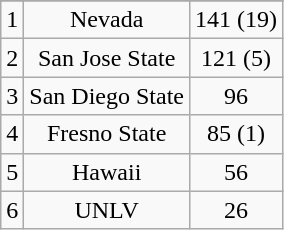<table class="wikitable" style="display: inline-table;">
<tr align="center">
</tr>
<tr align="center">
<td>1</td>
<td>Nevada</td>
<td>141 (19)</td>
</tr>
<tr align="center">
<td>2</td>
<td>San Jose State</td>
<td>121 (5)</td>
</tr>
<tr align="center">
<td>3</td>
<td>San Diego State</td>
<td>96</td>
</tr>
<tr align="center">
<td>4</td>
<td>Fresno State</td>
<td>85 (1)</td>
</tr>
<tr align="center">
<td>5</td>
<td>Hawaii</td>
<td>56</td>
</tr>
<tr align="center">
<td>6</td>
<td>UNLV</td>
<td>26</td>
</tr>
</table>
